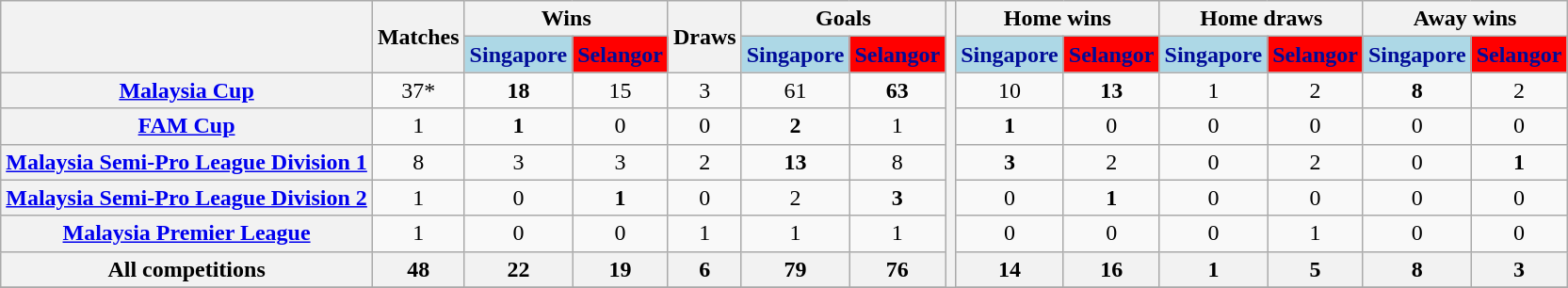<table class="wikitable" style="text-align:center;">
<tr>
<th rowspan="2"></th>
<th rowspan="2">Matches</th>
<th colspan="2">Wins</th>
<th rowspan="2">Draws</th>
<th colspan="2">Goals</th>
<th rowspan="10"></th>
<th colspan="2">Home wins</th>
<th colspan="2">Home draws</th>
<th colspan="2">Away wins</th>
</tr>
<tr>
<th style="color:#000c99; background:#ADD8E6;">Singapore</th>
<th style="color:#000c99; background:#ff0000;">Selangor</th>
<th style="color:#000c99; background:#ADD8E6;">Singapore</th>
<th style="color:#000c99; background:#ff0000;">Selangor</th>
<th style="color:#000c99; background:#ADD8E6;">Singapore</th>
<th style="color:#000c99; background:#ff0000;">Selangor</th>
<th style="color:#000c99; background:#ADD8E6;">Singapore</th>
<th style="color:#000c99; background:#ff0000;">Selangor</th>
<th style="color:#000c99; background:#ADD8E6;">Singapore</th>
<th style="color:#000c99; background:#ff0000;">Selangor</th>
</tr>
<tr>
<th><a href='#'>Malaysia Cup</a></th>
<td>37*</td>
<td><strong>18</strong></td>
<td>15</td>
<td>3</td>
<td>61</td>
<td><strong>63</strong></td>
<td>10</td>
<td><strong>13</strong></td>
<td>1</td>
<td>2</td>
<td><strong>8</strong></td>
<td>2</td>
</tr>
<tr>
<th><a href='#'>FAM Cup</a></th>
<td>1</td>
<td><strong>1</strong></td>
<td>0</td>
<td>0</td>
<td><strong>2</strong></td>
<td>1</td>
<td><strong>1</strong></td>
<td>0</td>
<td>0</td>
<td>0</td>
<td>0</td>
<td>0</td>
</tr>
<tr>
<th><a href='#'>Malaysia Semi-Pro League Division 1</a></th>
<td>8</td>
<td>3</td>
<td>3</td>
<td>2</td>
<td><strong>13</strong></td>
<td>8</td>
<td><strong>3</strong></td>
<td>2</td>
<td>0</td>
<td>2</td>
<td>0</td>
<td><strong>1</strong></td>
</tr>
<tr>
<th><a href='#'>Malaysia Semi-Pro League Division 2</a></th>
<td>1</td>
<td>0</td>
<td><strong>1</strong></td>
<td>0</td>
<td>2</td>
<td><strong>3</strong></td>
<td>0</td>
<td><strong>1</strong></td>
<td>0</td>
<td>0</td>
<td>0</td>
<td>0</td>
</tr>
<tr>
<th><a href='#'>Malaysia Premier League</a></th>
<td>1</td>
<td>0</td>
<td>0</td>
<td>1</td>
<td>1</td>
<td>1</td>
<td>0</td>
<td>0</td>
<td>0</td>
<td>1</td>
<td>0</td>
<td>0</td>
</tr>
<tr>
<th>All competitions</th>
<th>48</th>
<th>22</th>
<th>19</th>
<th>6</th>
<th>79</th>
<th>76</th>
<th>14</th>
<th>16</th>
<th>1</th>
<th>5</th>
<th>8</th>
<th>3</th>
</tr>
<tr>
</tr>
</table>
